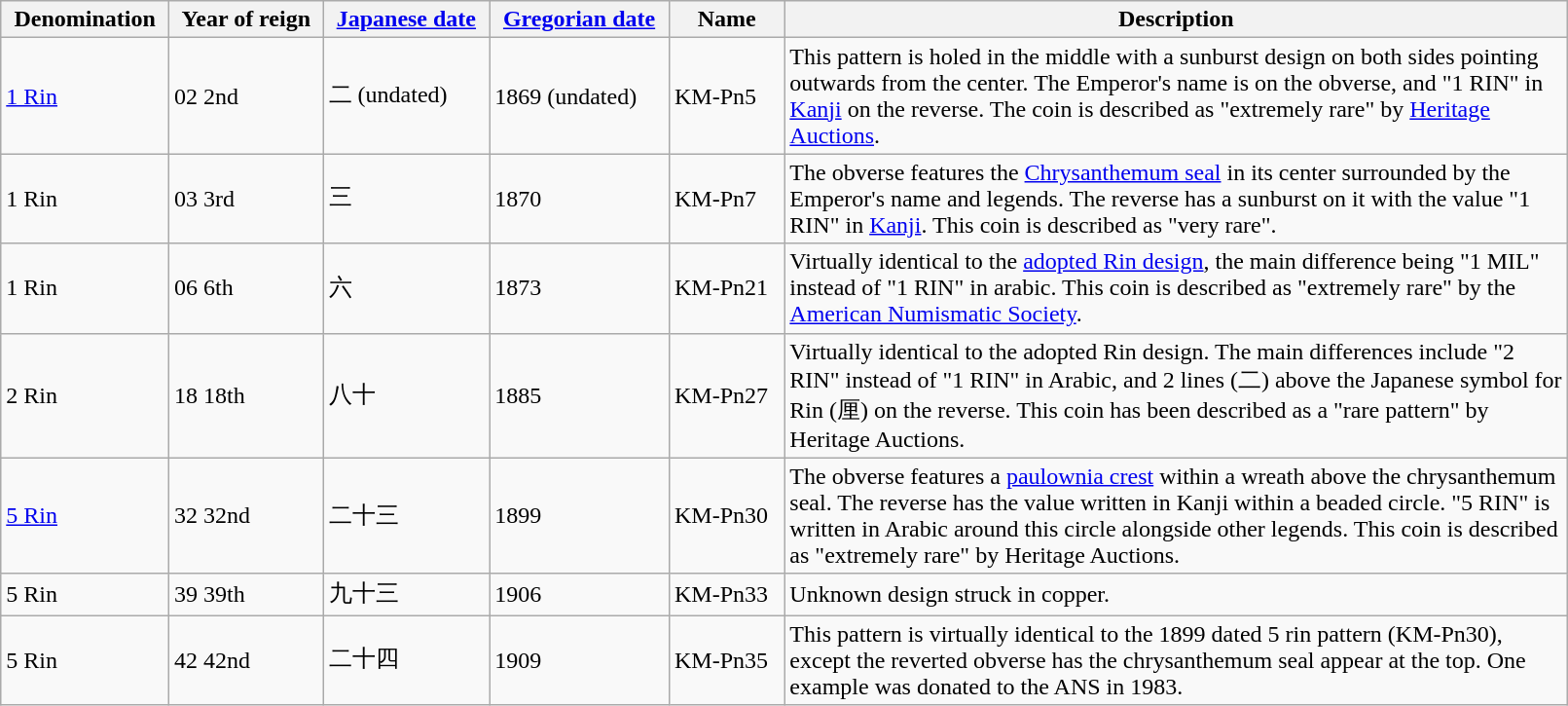<table class="wikitable sortable" width="85%">
<tr>
<th>Denomination</th>
<th>Year of reign</th>
<th class="unsortable"><a href='#'>Japanese date</a></th>
<th><a href='#'>Gregorian date</a></th>
<th>Name</th>
<th class="unsortable" width="50%">Description</th>
</tr>
<tr>
<td><a href='#'>1 Rin</a></td>
<td><span>02</span> 2nd</td>
<td>二 (undated)</td>
<td>1869 (undated)</td>
<td>KM-Pn5</td>
<td>This pattern is holed in the middle with a sunburst design on both sides pointing outwards from the center. The Emperor's name is on the obverse, and "1 RIN" in <a href='#'>Kanji</a> on the reverse. The coin is described as "extremely rare" by <a href='#'>Heritage Auctions</a>.</td>
</tr>
<tr>
<td>1 Rin</td>
<td><span>03</span> 3rd</td>
<td>三</td>
<td>1870</td>
<td>KM-Pn7</td>
<td>The obverse features the <a href='#'>Chrysanthemum seal</a> in its center surrounded by the Emperor's name and legends. The reverse has a sunburst on it with the value "1 RIN" in <a href='#'>Kanji</a>. This coin is described as "very rare".</td>
</tr>
<tr>
<td>1 Rin</td>
<td><span>06</span> 6th</td>
<td>六</td>
<td>1873</td>
<td>KM-Pn21</td>
<td>Virtually identical to the <a href='#'>adopted Rin design</a>, the main difference being "1 MIL" instead of "1 RIN" in arabic. This coin is described as "extremely rare" by the <a href='#'>American Numismatic Society</a>.</td>
</tr>
<tr>
<td>2 Rin</td>
<td><span>18</span> 18th</td>
<td>八十</td>
<td>1885</td>
<td>KM-Pn27</td>
<td>Virtually identical to the adopted Rin design. The main differences include "2 RIN" instead of "1 RIN" in Arabic, and 2 lines (二) above the Japanese symbol for Rin (厘) on the reverse. This coin has been described as a "rare pattern" by Heritage Auctions.</td>
</tr>
<tr>
<td><a href='#'>5 Rin</a></td>
<td><span>32</span> 32nd</td>
<td>二十三</td>
<td>1899</td>
<td>KM-Pn30</td>
<td>The obverse features a <a href='#'>paulownia crest</a> within a wreath above the chrysanthemum seal. The reverse has the value written in Kanji within a beaded circle. "5 RIN" is written in Arabic around this circle alongside other legends. This coin is described as "extremely rare" by Heritage Auctions.</td>
</tr>
<tr>
<td>5 Rin</td>
<td><span>39</span> 39th</td>
<td>九十三</td>
<td>1906</td>
<td>KM-Pn33</td>
<td>Unknown design struck in copper.</td>
</tr>
<tr>
<td>5 Rin</td>
<td><span>42</span> 42nd</td>
<td>二十四</td>
<td>1909</td>
<td>KM-Pn35</td>
<td>This pattern is virtually identical to the 1899 dated 5 rin pattern (KM-Pn30), except the reverted obverse has the chrysanthemum seal appear at the top. One example was donated to the ANS in 1983.</td>
</tr>
</table>
